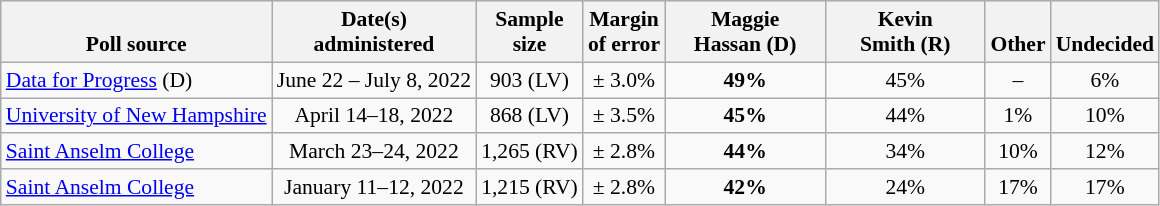<table class="wikitable" style="font-size:90%;text-align:center;">
<tr valign=bottom>
<th>Poll source</th>
<th>Date(s)<br>administered</th>
<th>Sample<br>size</th>
<th>Margin<br>of error</th>
<th style="width:100px;">Maggie<br>Hassan (D)</th>
<th style="width:100px;">Kevin<br>Smith (R)</th>
<th>Other</th>
<th>Undecided</th>
</tr>
<tr>
<td style="text-align:left;"><a href='#'>Data for Progress</a> (D)</td>
<td>June 22 – July 8, 2022</td>
<td>903 (LV)</td>
<td>± 3.0%</td>
<td><strong>49%</strong></td>
<td>45%</td>
<td>–</td>
<td>6%</td>
</tr>
<tr>
<td style="text-align:left;"><a href='#'>University of New Hampshire</a></td>
<td>April 14–18, 2022</td>
<td>868 (LV)</td>
<td>± 3.5%</td>
<td><strong>45%</strong></td>
<td>44%</td>
<td>1%</td>
<td>10%</td>
</tr>
<tr>
<td style="text-align:left;"><a href='#'>Saint Anselm College</a></td>
<td>March 23–24, 2022</td>
<td>1,265 (RV)</td>
<td>± 2.8%</td>
<td><strong>44%</strong></td>
<td>34%</td>
<td>10%</td>
<td>12%</td>
</tr>
<tr>
<td style="text-align:left;"><a href='#'>Saint Anselm College</a></td>
<td>January 11–12, 2022</td>
<td>1,215 (RV)</td>
<td>± 2.8%</td>
<td><strong>42%</strong></td>
<td>24%</td>
<td>17%</td>
<td>17%</td>
</tr>
</table>
